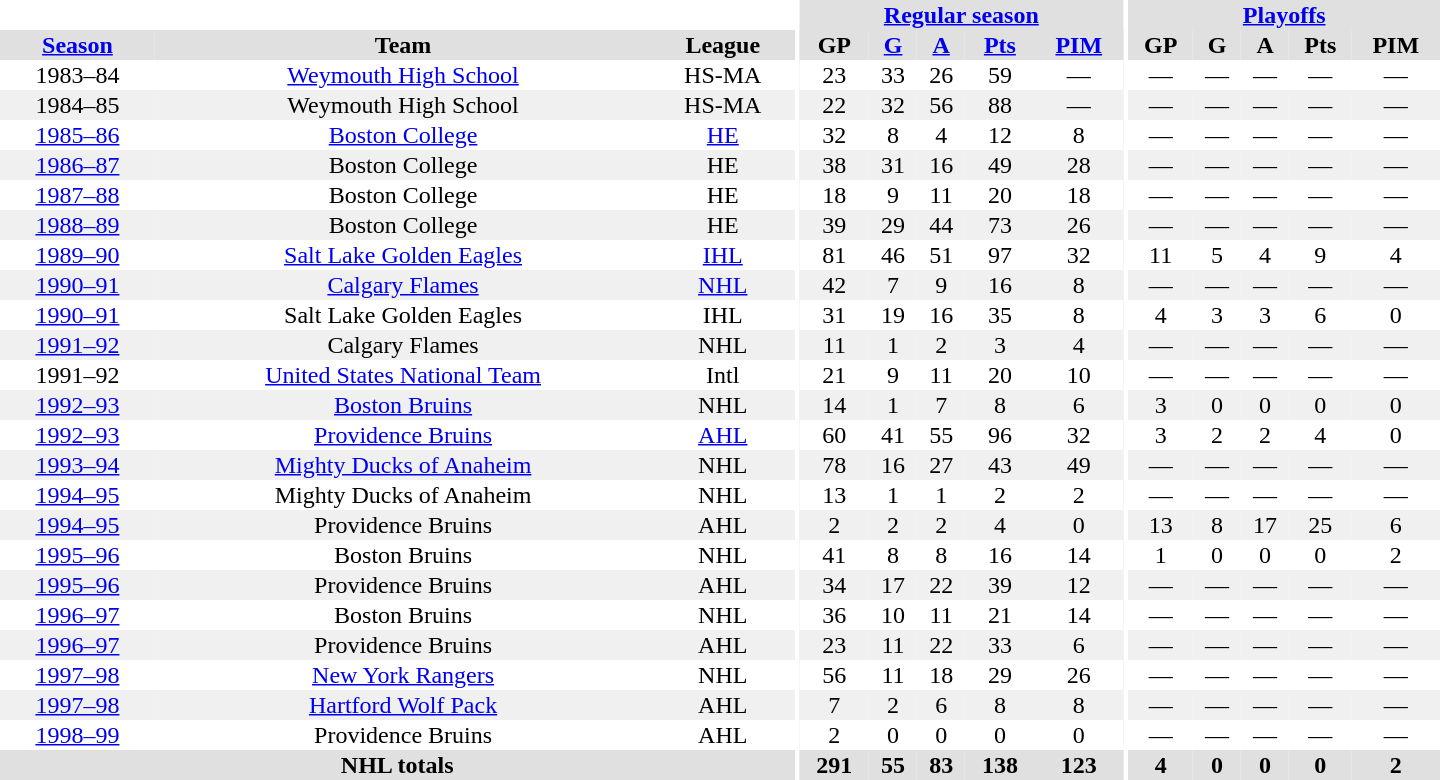<table border="0" cellpadding="1" cellspacing="0" style="text-align:center; width:60em">
<tr bgcolor="#e0e0e0">
<th colspan="3" bgcolor="#ffffff"></th>
<th rowspan="100" bgcolor="#ffffff"></th>
<th colspan="5"><a href='#'>Regular season</a></th>
<th rowspan="100" bgcolor="#ffffff"></th>
<th colspan="5"><a href='#'>Playoffs</a></th>
</tr>
<tr bgcolor="#e0e0e0">
<th><a href='#'>Season</a></th>
<th>Team</th>
<th>League</th>
<th>GP</th>
<th><a href='#'>G</a></th>
<th><a href='#'>A</a></th>
<th><a href='#'>Pts</a></th>
<th><a href='#'>PIM</a></th>
<th>GP</th>
<th>G</th>
<th>A</th>
<th>Pts</th>
<th>PIM</th>
</tr>
<tr>
<td>1983–84</td>
<td><a href='#'>Weymouth High School</a></td>
<td>HS-MA</td>
<td>23</td>
<td>33</td>
<td>26</td>
<td>59</td>
<td>—</td>
<td>—</td>
<td>—</td>
<td>—</td>
<td>—</td>
<td>—</td>
</tr>
<tr bgcolor="#f0f0f0">
<td>1984–85</td>
<td>Weymouth High School</td>
<td>HS-MA</td>
<td>22</td>
<td>32</td>
<td>56</td>
<td>88</td>
<td>—</td>
<td>—</td>
<td>—</td>
<td>—</td>
<td>—</td>
<td>—</td>
</tr>
<tr>
<td><a href='#'>1985–86</a></td>
<td><a href='#'>Boston College</a></td>
<td><a href='#'>HE</a></td>
<td>32</td>
<td>8</td>
<td>4</td>
<td>12</td>
<td>8</td>
<td>—</td>
<td>—</td>
<td>—</td>
<td>—</td>
<td>—</td>
</tr>
<tr bgcolor="#f0f0f0">
<td><a href='#'>1986–87</a></td>
<td>Boston College</td>
<td>HE</td>
<td>38</td>
<td>31</td>
<td>16</td>
<td>49</td>
<td>28</td>
<td>—</td>
<td>—</td>
<td>—</td>
<td>—</td>
<td>—</td>
</tr>
<tr>
<td><a href='#'>1987–88</a></td>
<td>Boston College</td>
<td>HE</td>
<td>18</td>
<td>9</td>
<td>11</td>
<td>20</td>
<td>18</td>
<td>—</td>
<td>—</td>
<td>—</td>
<td>—</td>
<td>—</td>
</tr>
<tr bgcolor="#f0f0f0">
<td><a href='#'>1988–89</a></td>
<td>Boston College</td>
<td>HE</td>
<td>39</td>
<td>29</td>
<td>44</td>
<td>73</td>
<td>26</td>
<td>—</td>
<td>—</td>
<td>—</td>
<td>—</td>
<td>—</td>
</tr>
<tr>
<td><a href='#'>1989–90</a></td>
<td><a href='#'>Salt Lake Golden Eagles</a></td>
<td><a href='#'>IHL</a></td>
<td>81</td>
<td>46</td>
<td>51</td>
<td>97</td>
<td>32</td>
<td>11</td>
<td>5</td>
<td>4</td>
<td>9</td>
<td>4</td>
</tr>
<tr bgcolor="#f0f0f0">
<td><a href='#'>1990–91</a></td>
<td><a href='#'>Calgary Flames</a></td>
<td><a href='#'>NHL</a></td>
<td>42</td>
<td>7</td>
<td>9</td>
<td>16</td>
<td>8</td>
<td>—</td>
<td>—</td>
<td>—</td>
<td>—</td>
<td>—</td>
</tr>
<tr>
<td><a href='#'>1990–91</a></td>
<td>Salt Lake Golden Eagles</td>
<td>IHL</td>
<td>31</td>
<td>19</td>
<td>16</td>
<td>35</td>
<td>8</td>
<td>4</td>
<td>3</td>
<td>3</td>
<td>6</td>
<td>0</td>
</tr>
<tr bgcolor="#f0f0f0">
<td><a href='#'>1991–92</a></td>
<td>Calgary Flames</td>
<td>NHL</td>
<td>11</td>
<td>1</td>
<td>2</td>
<td>3</td>
<td>4</td>
<td>—</td>
<td>—</td>
<td>—</td>
<td>—</td>
<td>—</td>
</tr>
<tr>
<td>1991–92</td>
<td><a href='#'>United States National Team</a></td>
<td>Intl</td>
<td>21</td>
<td>9</td>
<td>11</td>
<td>20</td>
<td>10</td>
<td>—</td>
<td>—</td>
<td>—</td>
<td>—</td>
<td>—</td>
</tr>
<tr bgcolor="#f0f0f0">
<td><a href='#'>1992–93</a></td>
<td><a href='#'>Boston Bruins</a></td>
<td>NHL</td>
<td>14</td>
<td>1</td>
<td>7</td>
<td>8</td>
<td>6</td>
<td>3</td>
<td>0</td>
<td>0</td>
<td>0</td>
<td>0</td>
</tr>
<tr>
<td><a href='#'>1992–93</a></td>
<td><a href='#'>Providence Bruins</a></td>
<td><a href='#'>AHL</a></td>
<td>60</td>
<td>41</td>
<td>55</td>
<td>96</td>
<td>32</td>
<td>3</td>
<td>2</td>
<td>2</td>
<td>4</td>
<td>0</td>
</tr>
<tr bgcolor="#f0f0f0">
<td><a href='#'>1993–94</a></td>
<td><a href='#'>Mighty Ducks of Anaheim</a></td>
<td>NHL</td>
<td>78</td>
<td>16</td>
<td>27</td>
<td>43</td>
<td>49</td>
<td>—</td>
<td>—</td>
<td>—</td>
<td>—</td>
<td>—</td>
</tr>
<tr>
<td><a href='#'>1994–95</a></td>
<td>Mighty Ducks of Anaheim</td>
<td>NHL</td>
<td>13</td>
<td>1</td>
<td>1</td>
<td>2</td>
<td>2</td>
<td>—</td>
<td>—</td>
<td>—</td>
<td>—</td>
<td>—</td>
</tr>
<tr bgcolor="#f0f0f0">
<td><a href='#'>1994–95</a></td>
<td>Providence Bruins</td>
<td>AHL</td>
<td>2</td>
<td>2</td>
<td>2</td>
<td>4</td>
<td>0</td>
<td>13</td>
<td>8</td>
<td>17</td>
<td>25</td>
<td>6</td>
</tr>
<tr>
<td><a href='#'>1995–96</a></td>
<td>Boston Bruins</td>
<td>NHL</td>
<td>41</td>
<td>8</td>
<td>8</td>
<td>16</td>
<td>14</td>
<td>1</td>
<td>0</td>
<td>0</td>
<td>0</td>
<td>2</td>
</tr>
<tr bgcolor="#f0f0f0">
<td><a href='#'>1995–96</a></td>
<td>Providence Bruins</td>
<td>AHL</td>
<td>34</td>
<td>17</td>
<td>22</td>
<td>39</td>
<td>12</td>
<td>—</td>
<td>—</td>
<td>—</td>
<td>—</td>
<td>—</td>
</tr>
<tr>
<td><a href='#'>1996–97</a></td>
<td>Boston Bruins</td>
<td>NHL</td>
<td>36</td>
<td>10</td>
<td>11</td>
<td>21</td>
<td>14</td>
<td>—</td>
<td>—</td>
<td>—</td>
<td>—</td>
<td>—</td>
</tr>
<tr bgcolor="#f0f0f0">
<td><a href='#'>1996–97</a></td>
<td>Providence Bruins</td>
<td>AHL</td>
<td>23</td>
<td>11</td>
<td>22</td>
<td>33</td>
<td>6</td>
<td>—</td>
<td>—</td>
<td>—</td>
<td>—</td>
<td>—</td>
</tr>
<tr>
<td><a href='#'>1997–98</a></td>
<td><a href='#'>New York Rangers</a></td>
<td>NHL</td>
<td>56</td>
<td>11</td>
<td>18</td>
<td>29</td>
<td>26</td>
<td>—</td>
<td>—</td>
<td>—</td>
<td>—</td>
<td>—</td>
</tr>
<tr bgcolor="#f0f0f0">
<td><a href='#'>1997–98</a></td>
<td><a href='#'>Hartford Wolf Pack</a></td>
<td>AHL</td>
<td>7</td>
<td>2</td>
<td>6</td>
<td>8</td>
<td>8</td>
<td>—</td>
<td>—</td>
<td>—</td>
<td>—</td>
<td>—</td>
</tr>
<tr>
<td><a href='#'>1998–99</a></td>
<td>Providence Bruins</td>
<td>AHL</td>
<td>2</td>
<td>0</td>
<td>0</td>
<td>0</td>
<td>0</td>
<td>—</td>
<td>—</td>
<td>—</td>
<td>—</td>
<td>—</td>
</tr>
<tr bgcolor="#e0e0e0">
<th colspan="3">NHL totals</th>
<th>291</th>
<th>55</th>
<th>83</th>
<th>138</th>
<th>123</th>
<th>4</th>
<th>0</th>
<th>0</th>
<th>0</th>
<th>2</th>
</tr>
</table>
